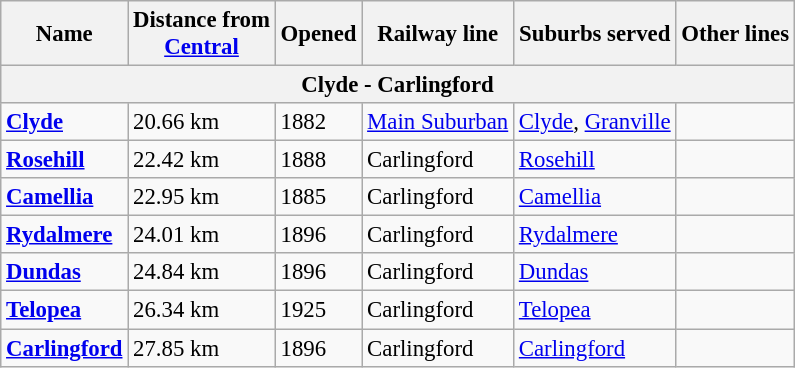<table class="wikitable" style="font-size:95%; text-align:left;">
<tr>
<th>Name</th>
<th>Distance from<br><a href='#'>Central</a><br></th>
<th>Opened<br></th>
<th>Railway line</th>
<th>Suburbs served</th>
<th>Other lines</th>
</tr>
<tr>
<th colspan=6 style=background:#><span>Clyde - Carlingford</span></th>
</tr>
<tr>
<td><strong><a href='#'>Clyde</a></strong></td>
<td>20.66 km</td>
<td>1882</td>
<td><a href='#'>Main Suburban</a></td>
<td><a href='#'>Clyde</a>, <a href='#'>Granville</a></td>
<td></td>
</tr>
<tr>
<td><strong><a href='#'>Rosehill</a></strong></td>
<td>22.42 km</td>
<td>1888</td>
<td>Carlingford</td>
<td><a href='#'>Rosehill</a></td>
<td></td>
</tr>
<tr>
<td><strong><a href='#'>Camellia</a></strong></td>
<td>22.95 km</td>
<td>1885</td>
<td>Carlingford</td>
<td><a href='#'>Camellia</a></td>
<td></td>
</tr>
<tr>
<td><strong><a href='#'>Rydalmere</a></strong></td>
<td>24.01 km</td>
<td>1896</td>
<td>Carlingford</td>
<td><a href='#'>Rydalmere</a></td>
<td></td>
</tr>
<tr>
<td><strong><a href='#'>Dundas</a></strong></td>
<td>24.84 km</td>
<td>1896</td>
<td>Carlingford</td>
<td><a href='#'>Dundas</a></td>
<td></td>
</tr>
<tr>
<td><strong><a href='#'>Telopea</a></strong></td>
<td>26.34 km</td>
<td>1925</td>
<td>Carlingford</td>
<td><a href='#'>Telopea</a></td>
<td></td>
</tr>
<tr>
<td><strong><a href='#'>Carlingford</a></strong></td>
<td>27.85 km</td>
<td>1896</td>
<td>Carlingford</td>
<td><a href='#'>Carlingford</a></td>
<td></td>
</tr>
</table>
